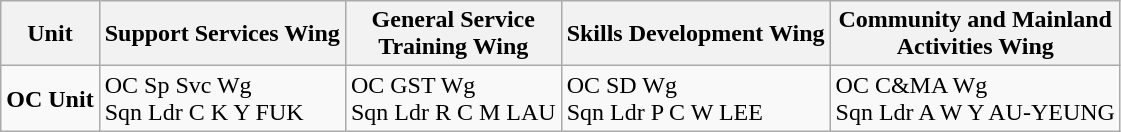<table class="wikitable">
<tr>
<th>Unit</th>
<th>Support Services Wing</th>
<th>General Service<br>Training Wing</th>
<th>Skills Development Wing</th>
<th>Community and Mainland<br>Activities Wing</th>
</tr>
<tr>
<td><strong>OC Unit</strong></td>
<td>OC Sp Svc Wg<br>Sqn Ldr C K Y FUK</td>
<td>OC GST Wg<br>Sqn Ldr R C M LAU</td>
<td>OC SD Wg<br>Sqn Ldr P C W LEE</td>
<td>OC C&MA Wg<br>Sqn Ldr A W Y AU-YEUNG</td>
</tr>
</table>
